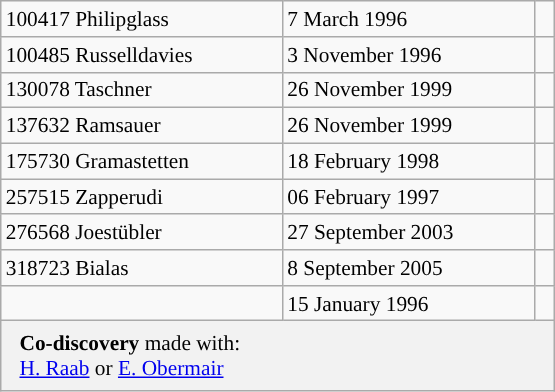<table class="wikitable" style="font-size: 89%; float: left; width: 26em; margin-right: 1em; height: 224px;">
<tr>
<td>100417 Philipglass</td>
<td>7 March 1996</td>
<td></td>
</tr>
<tr>
<td>100485 Russelldavies</td>
<td>3 November 1996</td>
<td> </td>
</tr>
<tr>
<td>130078 Taschner</td>
<td>26 November 1999</td>
<td></td>
</tr>
<tr>
<td>137632 Ramsauer</td>
<td>26 November 1999</td>
<td></td>
</tr>
<tr>
<td>175730 Gramastetten</td>
<td>18 February 1998</td>
<td></td>
</tr>
<tr>
<td>257515 Zapperudi</td>
<td>06 February 1997</td>
<td></td>
</tr>
<tr>
<td>276568 Joestübler</td>
<td>27 September 2003</td>
<td></td>
</tr>
<tr>
<td>318723 Bialas</td>
<td>8 September 2005</td>
<td></td>
</tr>
<tr>
<td></td>
<td>15 January 1996</td>
<td></td>
</tr>
<tr>
<th colspan=3 style="font-weight: normal; text-align: left; padding: 6px 12px;"><strong>Co-discovery</strong> made with:<br> <a href='#'>H. Raab</a> or  <a href='#'>E. Obermair</a></th>
</tr>
</table>
